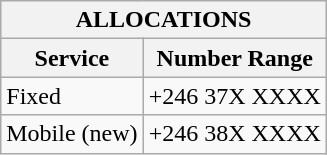<table class="wikitable" border=1>
<tr>
<th colspan="2">ALLOCATIONS</th>
</tr>
<tr>
<th>Service</th>
<th>Number Range</th>
</tr>
<tr>
<td>Fixed</td>
<td>+246 37X XXXX</td>
</tr>
<tr>
<td>Mobile (new)</td>
<td>+246 38X XXXX</td>
</tr>
</table>
